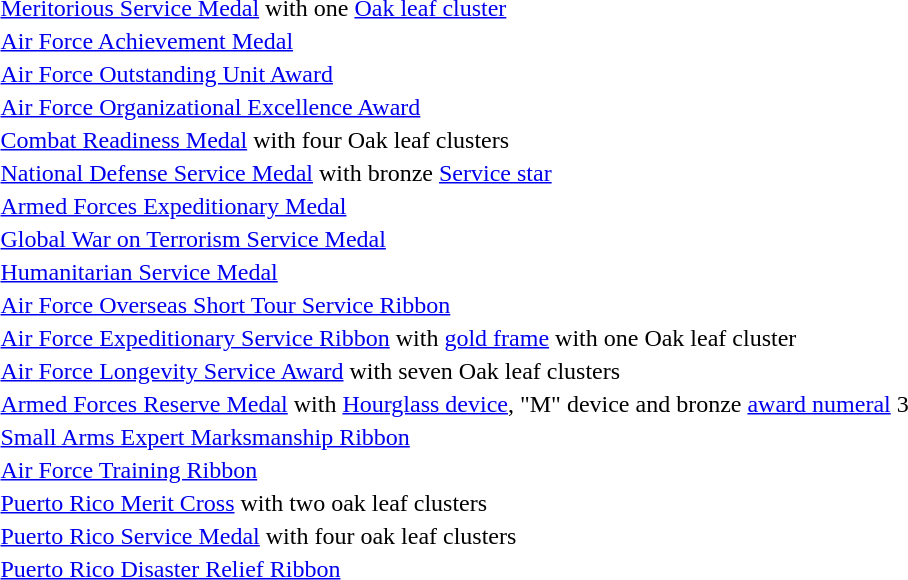<table>
<tr>
<td></td>
<td><a href='#'>Meritorious Service Medal</a> with one <a href='#'>Oak leaf cluster</a></td>
</tr>
<tr>
<td></td>
<td><a href='#'>Air Force Achievement Medal</a></td>
</tr>
<tr>
<td></td>
<td><a href='#'>Air Force Outstanding Unit Award</a></td>
</tr>
<tr>
<td></td>
<td><a href='#'>Air Force Organizational Excellence Award</a></td>
</tr>
<tr>
<td></td>
<td><a href='#'>Combat Readiness Medal</a> with four Oak leaf clusters</td>
</tr>
<tr>
<td></td>
<td><a href='#'>National Defense Service Medal</a> with bronze <a href='#'>Service star</a></td>
</tr>
<tr>
<td></td>
<td><a href='#'>Armed Forces Expeditionary Medal</a></td>
</tr>
<tr>
<td></td>
<td><a href='#'>Global War on Terrorism Service Medal</a></td>
</tr>
<tr>
<td></td>
<td><a href='#'>Humanitarian Service Medal</a></td>
</tr>
<tr>
<td></td>
<td><a href='#'>Air Force Overseas Short Tour Service Ribbon</a></td>
</tr>
<tr>
<td></td>
<td><a href='#'>Air Force Expeditionary Service Ribbon</a> with <a href='#'>gold frame</a> with one Oak leaf cluster</td>
</tr>
<tr>
<td></td>
<td><a href='#'>Air Force Longevity Service Award</a> with seven Oak leaf clusters</td>
</tr>
<tr>
<td><span></span><span></span><span></span></td>
<td><a href='#'>Armed Forces Reserve Medal</a> with <a href='#'>Hourglass device</a>, "M" device and bronze <a href='#'>award numeral</a> 3</td>
</tr>
<tr>
<td></td>
<td><a href='#'>Small Arms Expert Marksmanship Ribbon</a></td>
</tr>
<tr>
<td></td>
<td><a href='#'>Air Force Training Ribbon</a></td>
</tr>
<tr>
<td></td>
<td><a href='#'>Puerto Rico Merit Cross</a> with two oak leaf clusters</td>
</tr>
<tr>
<td></td>
<td><a href='#'>Puerto Rico Service Medal</a> with four oak leaf clusters</td>
</tr>
<tr>
<td></td>
<td><a href='#'>Puerto Rico Disaster Relief Ribbon</a></td>
</tr>
</table>
